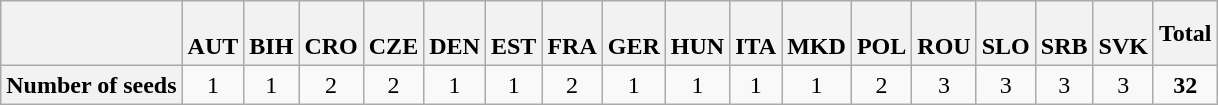<table class="wikitable">
<tr>
<th></th>
<th> <br>AUT</th>
<th> <br>BIH</th>
<th> <br>CRO</th>
<th> <br>CZE</th>
<th> <br>DEN</th>
<th> <br>EST</th>
<th> <br>FRA</th>
<th> <br>GER</th>
<th> <br>HUN</th>
<th> <br>ITA</th>
<th> <br>MKD</th>
<th> <br>POL</th>
<th> <br>ROU</th>
<th> <br>SLO</th>
<th> <br>SRB</th>
<th> <br>SVK</th>
<th>Total</th>
</tr>
<tr align="center">
<th>Number of seeds</th>
<td>1</td>
<td>1</td>
<td>2</td>
<td>2</td>
<td>1</td>
<td>1</td>
<td>2</td>
<td>1</td>
<td>1</td>
<td>1</td>
<td>1</td>
<td>2</td>
<td>3</td>
<td>3</td>
<td>3</td>
<td>3</td>
<td><strong>32</strong></td>
</tr>
</table>
